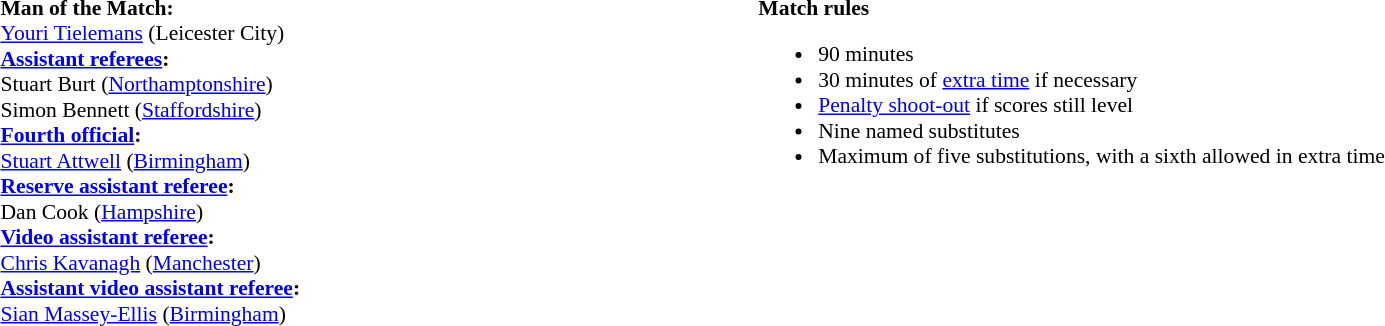<table style="width:100%; font-size:90%;">
<tr>
<td style="width:40%; vertical-align:top;"><br><strong>Man of the Match:</strong>
<br><a href='#'>Youri Tielemans</a> (Leicester City)<br><strong><a href='#'>Assistant referees</a>:</strong>
<br>Stuart Burt (<a href='#'>Northamptonshire</a>)
<br>Simon Bennett (<a href='#'>Staffordshire</a>)
<br><strong><a href='#'>Fourth official</a>:</strong>
<br><a href='#'>Stuart Attwell</a> (<a href='#'>Birmingham</a>)
<br><strong><a href='#'>Reserve assistant referee</a>:</strong>
<br>Dan Cook (<a href='#'>Hampshire</a>)
<br><strong><a href='#'>Video assistant referee</a>:</strong>
<br><a href='#'>Chris Kavanagh</a> (<a href='#'>Manchester</a>)
<br><strong><a href='#'>Assistant video assistant referee</a>:</strong>
<br><a href='#'>Sian Massey-Ellis</a> (<a href='#'>Birmingham</a>)</td>
<td style="width:60%; vertical-align:top;"><br><strong>Match rules</strong><ul><li>90 minutes</li><li>30 minutes of <a href='#'>extra time</a> if necessary</li><li><a href='#'>Penalty shoot-out</a> if scores still level</li><li>Nine named substitutes</li><li>Maximum of five substitutions, with a sixth allowed in extra time</li></ul></td>
</tr>
</table>
